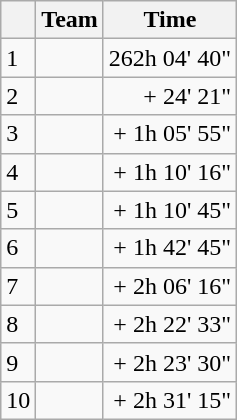<table class="wikitable">
<tr>
<th></th>
<th>Team</th>
<th>Time</th>
</tr>
<tr>
<td>1</td>
<td></td>
<td align=right>262h 04' 40"</td>
</tr>
<tr>
<td>2</td>
<td></td>
<td align=right>+ 24' 21"</td>
</tr>
<tr>
<td>3</td>
<td></td>
<td align=right>+ 1h 05' 55"</td>
</tr>
<tr>
<td>4</td>
<td></td>
<td align=right>+ 1h 10' 16"</td>
</tr>
<tr>
<td>5</td>
<td></td>
<td align=right>+ 1h 10' 45"</td>
</tr>
<tr>
<td>6</td>
<td></td>
<td align=right>+ 1h 42' 45"</td>
</tr>
<tr>
<td>7</td>
<td></td>
<td align=right>+ 2h 06' 16"</td>
</tr>
<tr>
<td>8</td>
<td></td>
<td align=right>+ 2h 22' 33"</td>
</tr>
<tr>
<td>9</td>
<td></td>
<td align=right>+ 2h 23' 30"</td>
</tr>
<tr>
<td>10</td>
<td></td>
<td align=right>+ 2h 31' 15"</td>
</tr>
</table>
